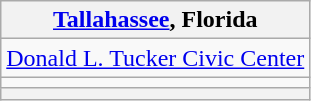<table class="wikitable" style="text-align:center">
<tr>
<th><a href='#'>Tallahassee</a>, Florida</th>
</tr>
<tr>
<td><a href='#'>Donald L. Tucker Civic Center</a></td>
</tr>
<tr>
<td></td>
</tr>
<tr>
<th></th>
</tr>
</table>
